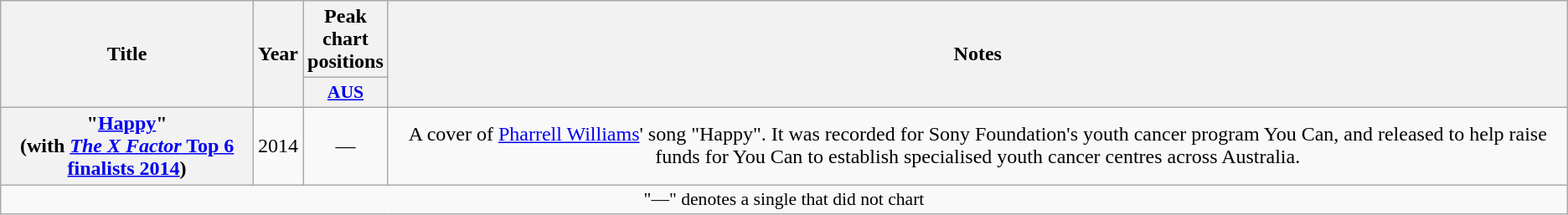<table class="wikitable plainrowheaders" style="text-align:center;">
<tr>
<th scope="col" rowspan="2">Title</th>
<th scope="col" rowspan="2">Year</th>
<th scope="col">Peak chart positions</th>
<th scope="col" rowspan="2">Notes</th>
</tr>
<tr>
<th scope="col" style="width:3em;font-size:90%;"><a href='#'>AUS</a><br></th>
</tr>
<tr>
<th scope="row">"<a href='#'>Happy</a>"<br><span>(with <a href='#'><em>The X Factor</em> Top 6 finalists 2014</a>)</span></th>
<td>2014</td>
<td>—</td>
<td>A cover of <a href='#'>Pharrell Williams</a>' song "Happy". It was recorded for Sony Foundation's youth cancer program You Can, and released to help raise funds for You Can to establish specialised youth cancer centres across Australia.</td>
</tr>
<tr>
<td colspan="4" style="font-size:90%">"—" denotes a single that did not chart</td>
</tr>
</table>
